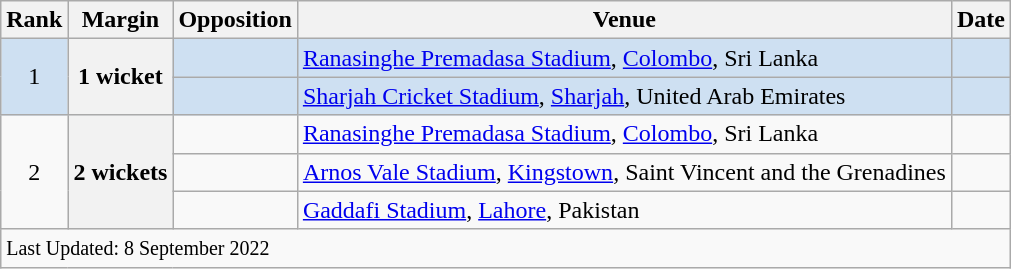<table class="wikitable plainrowheaders sortable">
<tr>
<th scope=col>Rank</th>
<th scope=col>Margin</th>
<th scope=col>Opposition</th>
<th scope=col>Venue</th>
<th scope=col>Date</th>
</tr>
<tr bgcolor=#cee0f2>
<td align=center rowspan=2>1</td>
<th scope=row style=text-align:center rowspan=2>1 wicket</th>
<td></td>
<td><a href='#'>Ranasinghe Premadasa Stadium</a>, <a href='#'>Colombo</a>, Sri Lanka</td>
<td></td>
</tr>
<tr bgcolor=#cee0f2>
<td></td>
<td><a href='#'>Sharjah Cricket Stadium</a>, <a href='#'>Sharjah</a>, United Arab Emirates</td>
<td></td>
</tr>
<tr>
<td align=center rowspan=3>2</td>
<th scope=row style=text-align:center rowspan=3>2 wickets</th>
<td></td>
<td><a href='#'>Ranasinghe Premadasa Stadium</a>, <a href='#'>Colombo</a>, Sri Lanka</td>
<td> </td>
</tr>
<tr>
<td></td>
<td><a href='#'>Arnos Vale Stadium</a>, <a href='#'>Kingstown</a>, Saint Vincent and the Grenadines</td>
<td></td>
</tr>
<tr>
<td></td>
<td><a href='#'>Gaddafi Stadium</a>, <a href='#'>Lahore</a>, Pakistan</td>
<td></td>
</tr>
<tr class=sortbottom>
<td colspan=6><small>Last Updated: 8 September 2022</small></td>
</tr>
</table>
